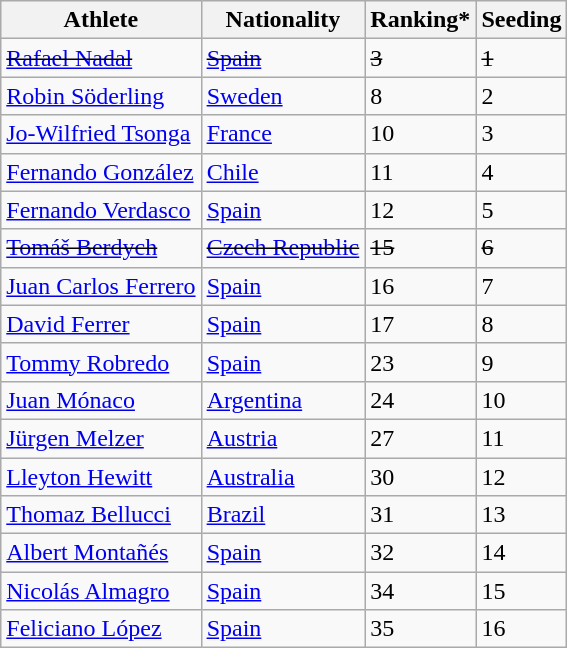<table class=wikitable>
<tr>
<th>Athlete</th>
<th>Nationality</th>
<th>Ranking*</th>
<th>Seeding</th>
</tr>
<tr>
<td><s><a href='#'>Rafael Nadal</a></s></td>
<td><s> <a href='#'>Spain</a></s></td>
<td><s>3</s></td>
<td><s>1</s></td>
</tr>
<tr>
<td><a href='#'>Robin Söderling</a></td>
<td> <a href='#'>Sweden</a></td>
<td>8</td>
<td>2</td>
</tr>
<tr>
<td><a href='#'>Jo-Wilfried Tsonga</a></td>
<td> <a href='#'>France</a></td>
<td>10</td>
<td>3</td>
</tr>
<tr>
<td><a href='#'>Fernando González</a></td>
<td> <a href='#'>Chile</a></td>
<td>11</td>
<td>4</td>
</tr>
<tr>
<td><a href='#'>Fernando Verdasco</a></td>
<td> <a href='#'>Spain</a></td>
<td>12</td>
<td>5</td>
</tr>
<tr>
<td><s><a href='#'>Tomáš Berdych</a></s></td>
<td><s> <a href='#'>Czech Republic</a></s></td>
<td><s>15</s></td>
<td><s>6</s></td>
</tr>
<tr>
<td><a href='#'>Juan Carlos Ferrero</a></td>
<td> <a href='#'>Spain</a></td>
<td>16</td>
<td>7</td>
</tr>
<tr>
<td><a href='#'>David Ferrer</a></td>
<td> <a href='#'>Spain</a></td>
<td>17</td>
<td>8</td>
</tr>
<tr>
<td><a href='#'>Tommy Robredo</a></td>
<td> <a href='#'>Spain</a></td>
<td>23</td>
<td>9</td>
</tr>
<tr>
<td><a href='#'>Juan Mónaco</a></td>
<td> <a href='#'>Argentina</a></td>
<td>24</td>
<td>10</td>
</tr>
<tr>
<td><a href='#'>Jürgen Melzer</a></td>
<td> <a href='#'>Austria</a></td>
<td>27</td>
<td>11</td>
</tr>
<tr>
<td><a href='#'>Lleyton Hewitt</a></td>
<td> <a href='#'>Australia</a></td>
<td>30</td>
<td>12</td>
</tr>
<tr>
<td><a href='#'>Thomaz Bellucci</a></td>
<td> <a href='#'>Brazil</a></td>
<td>31</td>
<td>13</td>
</tr>
<tr>
<td><a href='#'>Albert Montañés</a></td>
<td> <a href='#'>Spain</a></td>
<td>32</td>
<td>14</td>
</tr>
<tr>
<td><a href='#'>Nicolás Almagro</a></td>
<td> <a href='#'>Spain</a></td>
<td>34</td>
<td>15</td>
</tr>
<tr>
<td><a href='#'>Feliciano López</a></td>
<td> <a href='#'>Spain</a></td>
<td>35</td>
<td>16</td>
</tr>
</table>
